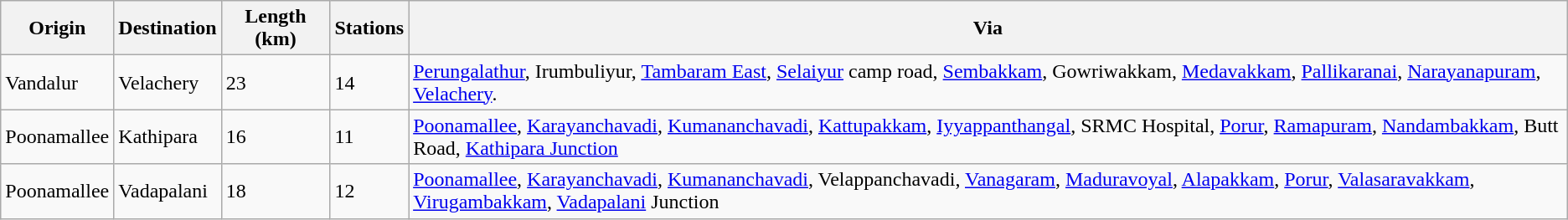<table class="wikitable">
<tr>
<th>Origin</th>
<th>Destination</th>
<th>Length (km)</th>
<th>Stations</th>
<th>Via</th>
</tr>
<tr>
<td>Vandalur</td>
<td>Velachery</td>
<td>23</td>
<td>14</td>
<td><a href='#'>Perungalathur</a>, Irumbuliyur, <a href='#'>Tambaram East</a>, <a href='#'>Selaiyur</a> camp road, <a href='#'>Sembakkam</a>, Gowriwakkam, <a href='#'>Medavakkam</a>, <a href='#'>Pallikaranai</a>, <a href='#'>Narayanapuram</a>, <a href='#'>Velachery</a>.</td>
</tr>
<tr>
<td>Poonamallee</td>
<td>Kathipara</td>
<td>16</td>
<td>11</td>
<td><a href='#'>Poonamallee</a>, <a href='#'>Karayanchavadi</a>, <a href='#'>Kumananchavadi</a>, <a href='#'>Kattupakkam</a>, <a href='#'>Iyyappanthangal</a>, SRMC Hospital, <a href='#'>Porur</a>, <a href='#'>Ramapuram</a>, <a href='#'>Nandambakkam</a>, Butt Road, <a href='#'>Kathipara Junction</a></td>
</tr>
<tr>
<td>Poonamallee</td>
<td>Vadapalani</td>
<td>18</td>
<td>12</td>
<td><a href='#'>Poonamallee</a>, <a href='#'>Karayanchavadi</a>, <a href='#'>Kumananchavadi</a>, Velappanchavadi, <a href='#'>Vanagaram</a>, <a href='#'>Maduravoyal</a>, <a href='#'>Alapakkam</a>, <a href='#'>Porur</a>, <a href='#'>Valasaravakkam</a>, <a href='#'>Virugambakkam</a>, <a href='#'>Vadapalani</a> Junction</td>
</tr>
</table>
